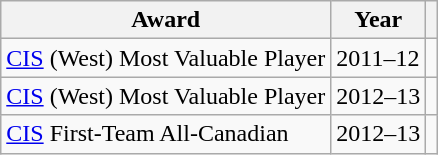<table class="wikitable">
<tr>
<th>Award</th>
<th>Year</th>
<th></th>
</tr>
<tr>
<td><a href='#'>CIS</a> (West) Most Valuable Player</td>
<td>2011–12</td>
<td></td>
</tr>
<tr>
<td><a href='#'>CIS</a> (West) Most Valuable Player</td>
<td>2012–13</td>
<td></td>
</tr>
<tr>
<td><a href='#'>CIS</a> First-Team All-Canadian</td>
<td>2012–13</td>
<td></td>
</tr>
</table>
